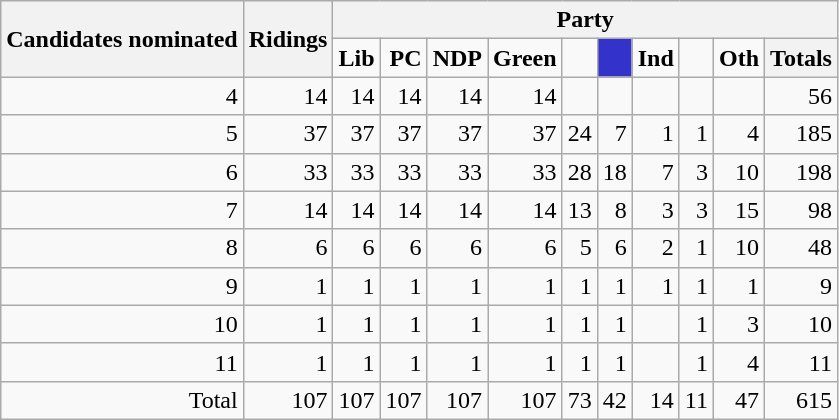<table class="wikitable" style="text-align:right;">
<tr>
<th rowspan="2">Candidates nominated</th>
<th rowspan="2">Ridings</th>
<th colspan="10">Party</th>
</tr>
<tr>
<td><strong>Lib</strong></td>
<td><strong>PC</strong></td>
<td><strong>NDP</strong></td>
<td><strong>Green</strong></td>
<td><strong></strong></td>
<td style="background-color:#3333CC; color: white" align="center"><strong></strong></td>
<td><strong>Ind</strong></td>
<td><strong></strong></td>
<td><strong>Oth</strong></td>
<th>Totals</th>
</tr>
<tr>
<td>4</td>
<td>14</td>
<td>14</td>
<td>14</td>
<td>14</td>
<td>14</td>
<td></td>
<td></td>
<td></td>
<td></td>
<td></td>
<td>56</td>
</tr>
<tr>
<td>5</td>
<td>37</td>
<td>37</td>
<td>37</td>
<td>37</td>
<td>37</td>
<td>24</td>
<td>7</td>
<td>1</td>
<td>1</td>
<td>4</td>
<td>185</td>
</tr>
<tr>
<td>6</td>
<td>33</td>
<td>33</td>
<td>33</td>
<td>33</td>
<td>33</td>
<td>28</td>
<td>18</td>
<td>7</td>
<td>3</td>
<td>10</td>
<td>198</td>
</tr>
<tr>
<td>7</td>
<td>14</td>
<td>14</td>
<td>14</td>
<td>14</td>
<td>14</td>
<td>13</td>
<td>8</td>
<td>3</td>
<td>3</td>
<td>15</td>
<td>98</td>
</tr>
<tr>
<td>8</td>
<td>6</td>
<td>6</td>
<td>6</td>
<td>6</td>
<td>6</td>
<td>5</td>
<td>6</td>
<td>2</td>
<td>1</td>
<td>10</td>
<td>48</td>
</tr>
<tr>
<td>9</td>
<td>1</td>
<td>1</td>
<td>1</td>
<td>1</td>
<td>1</td>
<td>1</td>
<td>1</td>
<td>1</td>
<td>1</td>
<td>1</td>
<td>9</td>
</tr>
<tr>
<td>10</td>
<td>1</td>
<td>1</td>
<td>1</td>
<td>1</td>
<td>1</td>
<td>1</td>
<td>1</td>
<td></td>
<td>1</td>
<td>3</td>
<td>10</td>
</tr>
<tr>
<td>11</td>
<td>1</td>
<td>1</td>
<td>1</td>
<td>1</td>
<td>1</td>
<td>1</td>
<td>1</td>
<td></td>
<td>1</td>
<td>4</td>
<td>11</td>
</tr>
<tr>
<td>Total</td>
<td>107</td>
<td>107</td>
<td>107</td>
<td>107</td>
<td>107</td>
<td>73</td>
<td>42</td>
<td>14</td>
<td>11</td>
<td>47</td>
<td>615</td>
</tr>
</table>
